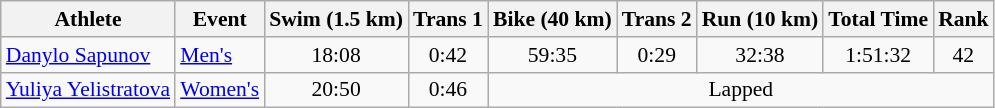<table class="wikitable" style="font-size:90%">
<tr>
<th>Athlete</th>
<th>Event</th>
<th>Swim (1.5 km)</th>
<th>Trans 1</th>
<th>Bike (40 km)</th>
<th>Trans 2</th>
<th>Run (10 km)</th>
<th>Total Time</th>
<th>Rank</th>
</tr>
<tr align=center>
<td align=left><a href='#'>Danylo Sapunov</a></td>
<td align=left><a href='#'>Men's</a></td>
<td>18:08</td>
<td>0:42</td>
<td>59:35</td>
<td>0:29</td>
<td>32:38</td>
<td>1:51:32</td>
<td>42</td>
</tr>
<tr align=center>
<td align=left><a href='#'>Yuliya Yelistratova</a></td>
<td align=left><a href='#'>Women's</a></td>
<td>20:50</td>
<td>0:46</td>
<td colspan=5>Lapped</td>
</tr>
</table>
